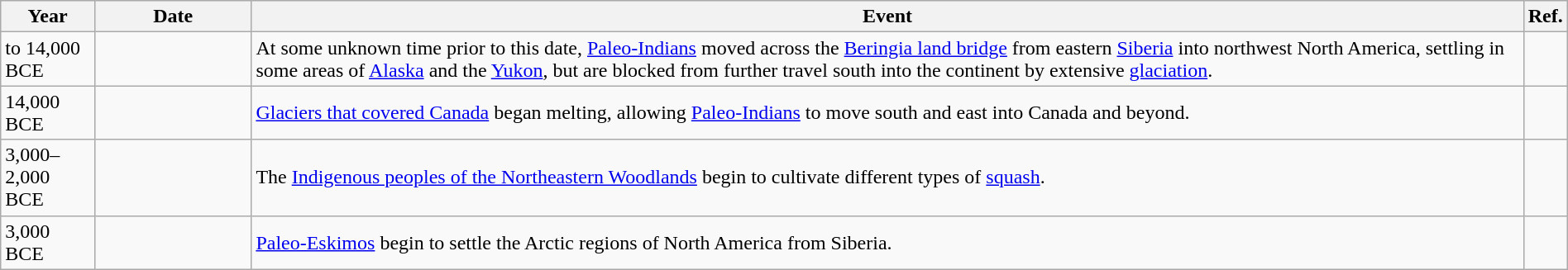<table class="wikitable" width="100%">
<tr>
<th style="width:6%">Year</th>
<th style="width:10%">Date</th>
<th>Event</th>
<th>Ref.</th>
</tr>
<tr>
<td>to 14,000 BCE</td>
<td></td>
<td>At some unknown time prior to this date, <a href='#'>Paleo-Indians</a> moved across the <a href='#'>Beringia land bridge</a> from eastern <a href='#'>Siberia</a> into northwest North America, settling in some areas of <a href='#'>Alaska</a> and the <a href='#'>Yukon</a>, but are blocked from further travel south into the continent by extensive <a href='#'>glaciation</a>.</td>
<td></td>
</tr>
<tr>
<td>14,000 BCE</td>
<td></td>
<td><a href='#'>Glaciers that covered Canada</a> began melting, allowing <a href='#'>Paleo-Indians</a> to move south and east into Canada and beyond.</td>
<td></td>
</tr>
<tr>
<td>3,000–2,000 BCE</td>
<td></td>
<td>The <a href='#'>Indigenous peoples of the Northeastern Woodlands</a> begin to cultivate different types of <a href='#'>squash</a>.</td>
<td></td>
</tr>
<tr>
<td>3,000 BCE</td>
<td></td>
<td><a href='#'>Paleo-Eskimos</a> begin to settle the Arctic regions of North America from Siberia.</td>
<td></td>
</tr>
</table>
